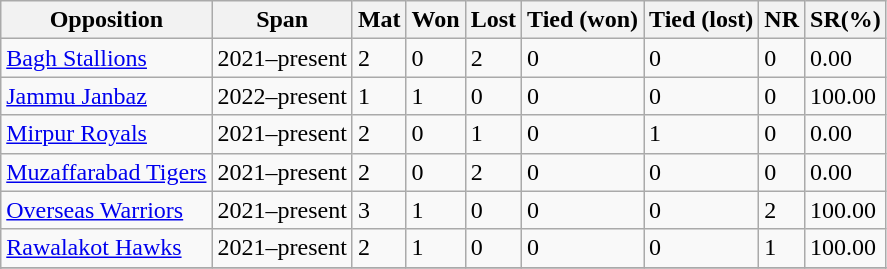<table class="wikitable sortable">
<tr>
<th>Opposition</th>
<th>Span</th>
<th>Mat</th>
<th>Won</th>
<th>Lost</th>
<th>Tied (won)</th>
<th>Tied (lost)</th>
<th>NR</th>
<th>SR(%)</th>
</tr>
<tr>
<td><a href='#'>Bagh Stallions</a></td>
<td>2021–present</td>
<td>2</td>
<td>0</td>
<td>2</td>
<td>0</td>
<td>0</td>
<td>0</td>
<td>0.00</td>
</tr>
<tr>
<td><a href='#'>Jammu Janbaz</a></td>
<td>2022–present</td>
<td>1</td>
<td>1</td>
<td>0</td>
<td>0</td>
<td>0</td>
<td>0</td>
<td>100.00</td>
</tr>
<tr>
<td><a href='#'>Mirpur Royals</a></td>
<td>2021–present</td>
<td>2</td>
<td>0</td>
<td>1</td>
<td>0</td>
<td>1</td>
<td>0</td>
<td>0.00</td>
</tr>
<tr>
<td><a href='#'>Muzaffarabad Tigers</a></td>
<td>2021–present</td>
<td>2</td>
<td>0</td>
<td>2</td>
<td>0</td>
<td>0</td>
<td>0</td>
<td>0.00</td>
</tr>
<tr>
<td><a href='#'>Overseas Warriors</a></td>
<td>2021–present</td>
<td>3</td>
<td>1</td>
<td>0</td>
<td>0</td>
<td>0</td>
<td>2</td>
<td>100.00</td>
</tr>
<tr>
<td><a href='#'>Rawalakot Hawks</a></td>
<td>2021–present</td>
<td>2</td>
<td>1</td>
<td>0</td>
<td>0</td>
<td>0</td>
<td>1</td>
<td>100.00</td>
</tr>
<tr>
</tr>
<tr>
</tr>
</table>
